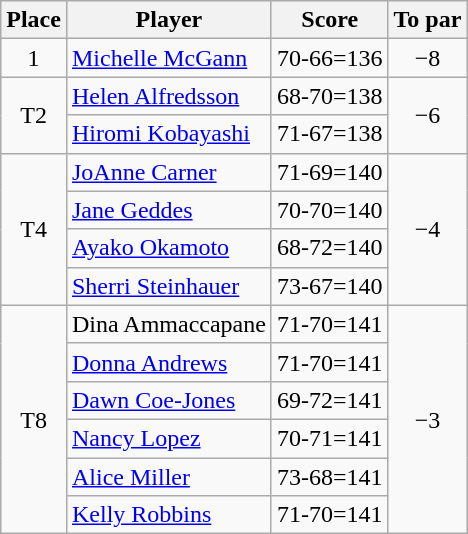<table class="wikitable">
<tr>
<th>Place</th>
<th>Player</th>
<th>Score</th>
<th>To par</th>
</tr>
<tr>
<td align=center>1</td>
<td> <a href='#'>Michelle McGann</a></td>
<td>70-66=136</td>
<td align=center>−8</td>
</tr>
<tr>
<td align=center rowspan=2>T2</td>
<td> <a href='#'>Helen Alfredsson</a></td>
<td>68-70=138</td>
<td align=center rowspan=2>−6</td>
</tr>
<tr>
<td> <a href='#'>Hiromi Kobayashi</a></td>
<td>71-67=138</td>
</tr>
<tr>
<td align=center rowspan=4>T4</td>
<td> <a href='#'>JoAnne Carner</a></td>
<td>71-69=140</td>
<td align=center rowspan=4>−4</td>
</tr>
<tr>
<td> <a href='#'>Jane Geddes</a></td>
<td>70-70=140</td>
</tr>
<tr>
<td> <a href='#'>Ayako Okamoto</a></td>
<td>68-72=140</td>
</tr>
<tr>
<td> <a href='#'>Sherri Steinhauer</a></td>
<td>73-67=140</td>
</tr>
<tr>
<td align=center rowspan=6>T8</td>
<td> Dina Ammaccapane</td>
<td>71-70=141</td>
<td align=center rowspan=6>−3</td>
</tr>
<tr>
<td> <a href='#'>Donna Andrews</a></td>
<td>71-70=141</td>
</tr>
<tr>
<td> <a href='#'>Dawn Coe-Jones</a></td>
<td>69-72=141</td>
</tr>
<tr>
<td> <a href='#'>Nancy Lopez</a></td>
<td>70-71=141</td>
</tr>
<tr>
<td> <a href='#'>Alice Miller</a></td>
<td>73-68=141</td>
</tr>
<tr>
<td> <a href='#'>Kelly Robbins</a></td>
<td>71-70=141</td>
</tr>
</table>
